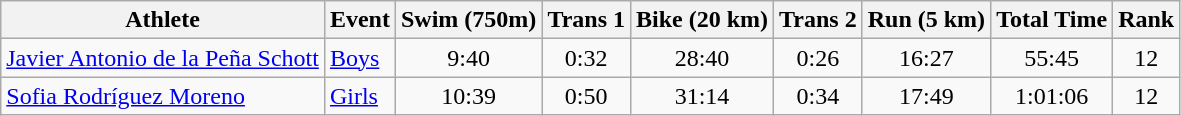<table class="wikitable">
<tr>
<th>Athlete</th>
<th>Event</th>
<th>Swim (750m)</th>
<th>Trans 1</th>
<th>Bike (20 km)</th>
<th>Trans 2</th>
<th>Run (5 km)</th>
<th>Total Time</th>
<th>Rank</th>
</tr>
<tr align="center">
<td align="left"><a href='#'>Javier Antonio de la Peña Schott</a></td>
<td align="left"><a href='#'>Boys</a></td>
<td>9:40</td>
<td>0:32</td>
<td>28:40</td>
<td>0:26</td>
<td>16:27</td>
<td>55:45</td>
<td>12</td>
</tr>
<tr align="center">
<td align="left"><a href='#'>Sofia Rodríguez Moreno</a></td>
<td align="left"><a href='#'>Girls</a></td>
<td>10:39</td>
<td>0:50</td>
<td>31:14</td>
<td>0:34</td>
<td>17:49</td>
<td>1:01:06</td>
<td>12</td>
</tr>
</table>
